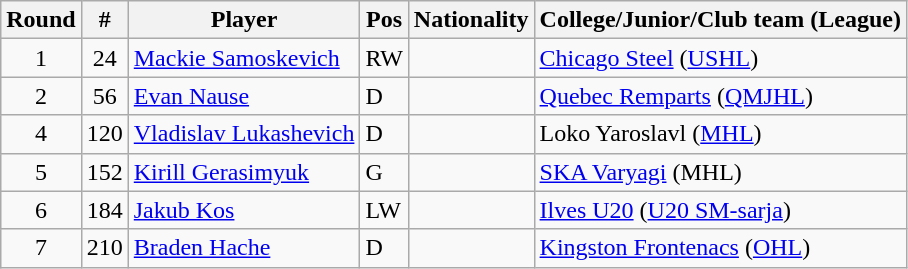<table class="wikitable">
<tr>
<th>Round</th>
<th>#</th>
<th>Player</th>
<th>Pos</th>
<th>Nationality</th>
<th>College/Junior/Club team (League)</th>
</tr>
<tr>
<td style="text-align:center;">1</td>
<td style="text-align:center;">24</td>
<td><a href='#'>Mackie Samoskevich</a></td>
<td>RW</td>
<td></td>
<td><a href='#'>Chicago Steel</a> (<a href='#'>USHL</a>)</td>
</tr>
<tr>
<td style="text-align:center;">2</td>
<td style="text-align:center;">56</td>
<td><a href='#'>Evan Nause</a></td>
<td>D</td>
<td></td>
<td><a href='#'>Quebec Remparts</a> (<a href='#'>QMJHL</a>)</td>
</tr>
<tr>
<td style="text-align:center;">4</td>
<td style="text-align:center;">120</td>
<td><a href='#'>Vladislav Lukashevich</a></td>
<td>D</td>
<td></td>
<td>Loko Yaroslavl (<a href='#'>MHL</a>)</td>
</tr>
<tr>
<td style="text-align:center;">5</td>
<td style="text-align:center;">152</td>
<td><a href='#'>Kirill Gerasimyuk</a></td>
<td>G</td>
<td></td>
<td><a href='#'>SKA Varyagi</a> (MHL)</td>
</tr>
<tr>
<td style="text-align:center;">6</td>
<td style="text-align:center;">184</td>
<td><a href='#'>Jakub Kos</a></td>
<td>LW</td>
<td></td>
<td><a href='#'>Ilves U20</a> (<a href='#'>U20 SM-sarja</a>)</td>
</tr>
<tr>
<td style="text-align:center;">7</td>
<td style="text-align:center;">210</td>
<td><a href='#'>Braden Hache</a></td>
<td>D</td>
<td></td>
<td><a href='#'>Kingston Frontenacs</a> (<a href='#'>OHL</a>)</td>
</tr>
</table>
